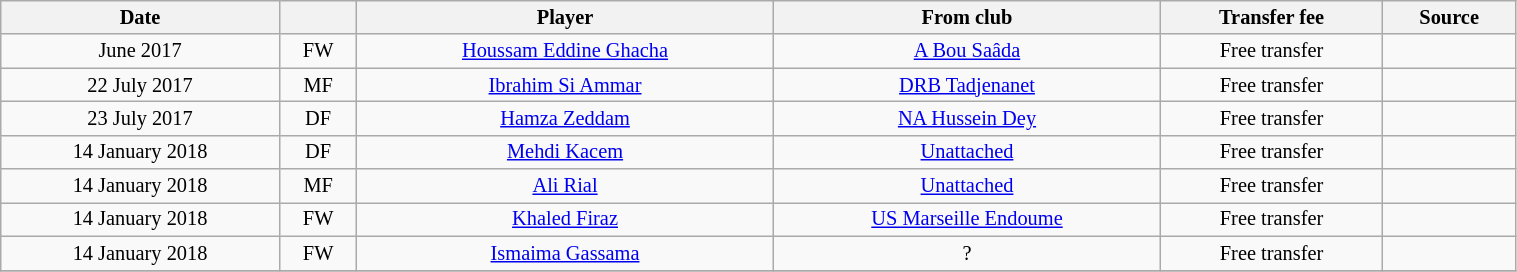<table class="wikitable sortable" style="width:80%; text-align:center; font-size:85%; text-align:centre;">
<tr>
<th>Date</th>
<th></th>
<th>Player</th>
<th>From club</th>
<th>Transfer fee</th>
<th>Source</th>
</tr>
<tr>
<td>June 2017</td>
<td>FW</td>
<td> <a href='#'>Houssam Eddine Ghacha</a></td>
<td><a href='#'>A Bou Saâda</a></td>
<td>Free transfer</td>
<td></td>
</tr>
<tr>
<td>22 July 2017</td>
<td>MF</td>
<td> <a href='#'>Ibrahim Si Ammar</a></td>
<td><a href='#'>DRB Tadjenanet</a></td>
<td>Free transfer</td>
<td></td>
</tr>
<tr>
<td>23 July 2017</td>
<td>DF</td>
<td> <a href='#'>Hamza Zeddam</a></td>
<td><a href='#'>NA Hussein Dey</a></td>
<td>Free transfer</td>
<td></td>
</tr>
<tr>
<td>14 January 2018</td>
<td>DF</td>
<td> <a href='#'>Mehdi Kacem</a></td>
<td><a href='#'>Unattached</a></td>
<td>Free transfer</td>
<td></td>
</tr>
<tr>
<td>14 January 2018</td>
<td>MF</td>
<td> <a href='#'>Ali Rial</a></td>
<td><a href='#'>Unattached</a></td>
<td>Free transfer</td>
<td></td>
</tr>
<tr>
<td>14 January 2018</td>
<td>FW</td>
<td> <a href='#'>Khaled Firaz</a></td>
<td> <a href='#'>US Marseille Endoume</a></td>
<td>Free transfer</td>
<td></td>
</tr>
<tr>
<td>14 January 2018</td>
<td>FW</td>
<td> <a href='#'>Ismaima Gassama</a></td>
<td>?</td>
<td>Free transfer</td>
<td></td>
</tr>
<tr>
</tr>
</table>
